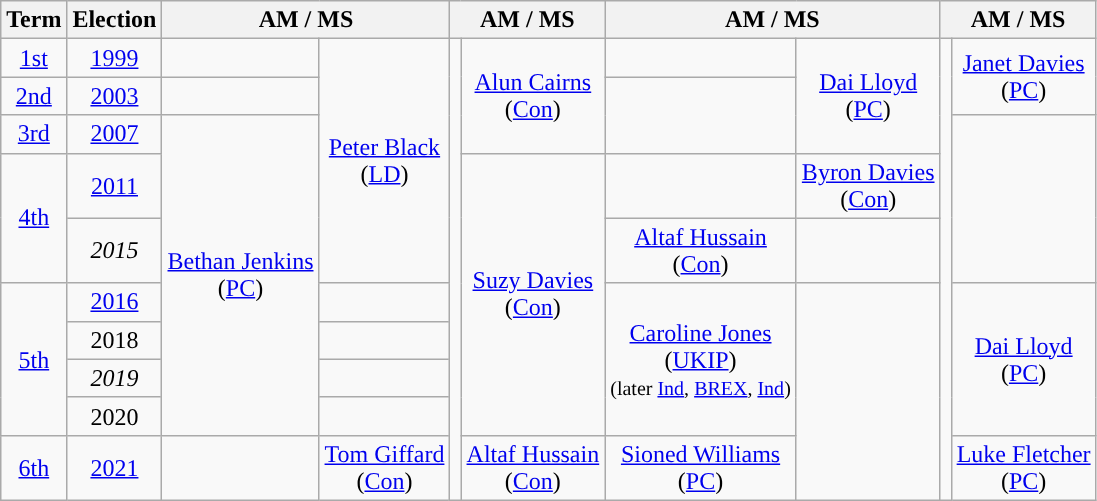<table class="wikitable" style="text-align:center">
<tr>
<th>Term</th>
<th>Election</th>
<th colspan="2">AM / MS</th>
<th colspan="2">AM / MS</th>
<th colspan="2">AM / MS</th>
<th colspan="2">AM / MS</th>
</tr>
<tr>
<td><a href='#'>1st</a></td>
<td><a href='#'>1999</a></td>
<td></td>
<td rowspan="5"><a href='#'>Peter Black</a><br>(<a href='#'>LD</a>)</td>
<td rowspan="10" style="color:inherit;background:"></td>
<td rowspan="3"><a href='#'>Alun Cairns</a><br>(<a href='#'>Con</a>)</td>
<td></td>
<td rowspan="3"><a href='#'>Dai Lloyd</a><br>(<a href='#'>PC</a>)</td>
<td rowspan="10" style="color:inherit;background:"></td>
<td rowspan="2"><a href='#'>Janet Davies</a><br>(<a href='#'>PC</a>)</td>
</tr>
<tr>
<td><a href='#'>2nd</a></td>
<td><a href='#'>2003</a></td>
</tr>
<tr>
<td><a href='#'>3rd</a></td>
<td><a href='#'>2007</a></td>
<td rowspan="7"><a href='#'>Bethan Jenkins</a><br>(<a href='#'>PC</a>)</td>
</tr>
<tr>
<td rowspan="2"><a href='#'>4th</a></td>
<td><a href='#'>2011</a></td>
<td rowspan="6"><a href='#'>Suzy Davies</a><br>(<a href='#'>Con</a>)</td>
<td></td>
<td><a href='#'>Byron Davies</a><br>(<a href='#'>Con</a>)</td>
</tr>
<tr>
<td><em>2015</em></td>
<td><a href='#'>Altaf Hussain</a><br>(<a href='#'>Con</a>)</td>
</tr>
<tr>
<td rowspan="4"><a href='#'>5th</a></td>
<td><a href='#'>2016</a></td>
<td style="color:inherit;background:"></td>
<td rowspan="4"><a href='#'>Caroline Jones</a><br>(<a href='#'>UKIP</a>)<br><small>(later <a href='#'>Ind</a>, <a href='#'>BREX</a>, <a href='#'>Ind</a>)</small></td>
<td rowspan="5" style="color:inherit;background:"></td>
<td rowspan="4"><a href='#'>Dai Lloyd</a><br>(<a href='#'>PC</a>)</td>
</tr>
<tr>
<td>2018</td>
<td style="color:inherit;background:"></td>
</tr>
<tr>
<td><em>2019</em></td>
<td style="color:inherit;background:"></td>
</tr>
<tr>
<td>2020</td>
<td style="color:inherit;background:"></td>
</tr>
<tr>
<td><a href='#'>6th</a></td>
<td><a href='#'>2021</a></td>
<td style="color:inherit;background:"></td>
<td><a href='#'>Tom Giffard</a><br>(<a href='#'>Con</a>)</td>
<td><a href='#'>Altaf Hussain</a><br>(<a href='#'>Con</a>)</td>
<td><a href='#'>Sioned Williams</a><br>(<a href='#'>PC</a>)</td>
<td><a href='#'>Luke Fletcher</a><br>(<a href='#'>PC</a>)</td>
</tr>
</table>
